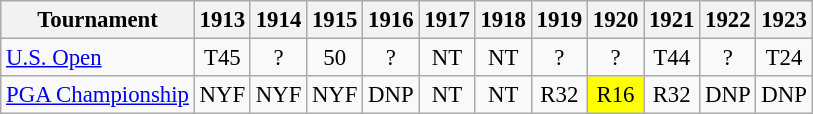<table class="wikitable" style="font-size:95%;text-align:center;">
<tr>
<th>Tournament</th>
<th>1913</th>
<th>1914</th>
<th>1915</th>
<th>1916</th>
<th>1917</th>
<th>1918</th>
<th>1919</th>
<th>1920</th>
<th>1921</th>
<th>1922</th>
<th>1923</th>
</tr>
<tr>
<td align=left><a href='#'>U.S. Open</a></td>
<td>T45</td>
<td>?</td>
<td>50</td>
<td>?</td>
<td>NT</td>
<td>NT</td>
<td>?</td>
<td>?</td>
<td>T44</td>
<td>?</td>
<td>T24</td>
</tr>
<tr>
<td align=left><a href='#'>PGA Championship</a></td>
<td>NYF</td>
<td>NYF</td>
<td>NYF</td>
<td>DNP</td>
<td>NT</td>
<td>NT</td>
<td>R32</td>
<td style="background:yellow;">R16</td>
<td>R32</td>
<td>DNP</td>
<td>DNP</td>
</tr>
</table>
